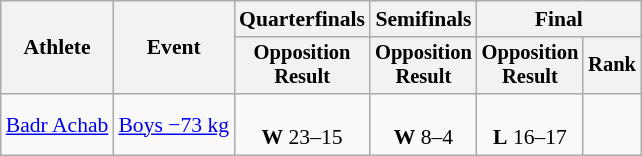<table class="wikitable" style="font-size:90%;">
<tr>
<th rowspan=2>Athlete</th>
<th rowspan=2>Event</th>
<th>Quarterfinals</th>
<th>Semifinals</th>
<th colspan=2>Final</th>
</tr>
<tr style="font-size:95%">
<th>Opposition<br>Result</th>
<th>Opposition<br>Result</th>
<th>Opposition<br>Result</th>
<th>Rank</th>
</tr>
<tr align=center>
<td align=left><a href='#'>Badr Achab</a></td>
<td align=left><a href='#'>Boys −73 kg</a></td>
<td><br> <strong>W</strong> 23–15</td>
<td><br> <strong>W</strong> 8–4</td>
<td><br> <strong>L</strong> 16–17</td>
<td></td>
</tr>
</table>
